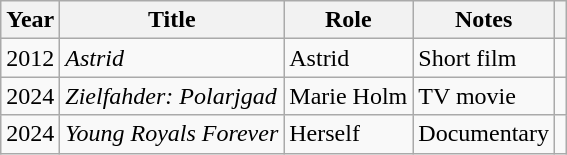<table class="wikitable plainrowheaders sortable">
<tr>
<th scope="col">Year</th>
<th scope="col">Title</th>
<th scope="col" class="unsortable">Role</th>
<th scope="col" class="unsortable">Notes</th>
<th scope="col" class="unsortable"></th>
</tr>
<tr>
<td>2012</td>
<td><em>Astrid</em></td>
<td>Astrid</td>
<td>Short film</td>
<td></td>
</tr>
<tr>
<td>2024</td>
<td><em>Zielfahder: Polarjgad</em></td>
<td>Marie Holm</td>
<td>TV movie</td>
<td></td>
</tr>
<tr>
<td>2024</td>
<td><em>Young Royals Forever</em></td>
<td>Herself</td>
<td>Documentary</td>
<td></td>
</tr>
</table>
